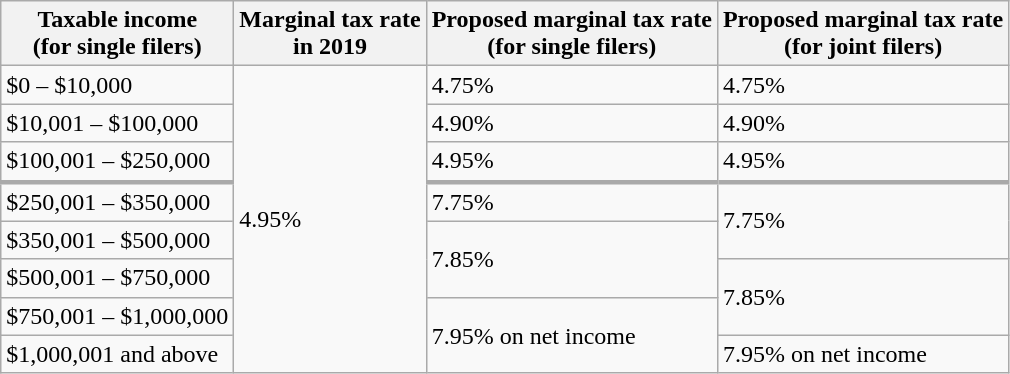<table class="wikitable">
<tr>
<th>Taxable income<br>(for single filers)</th>
<th>Marginal tax rate<br>in 2019</th>
<th>Proposed marginal tax rate<br>(for single filers)</th>
<th>Proposed marginal tax rate<br>(for joint filers)</th>
</tr>
<tr>
<td>$0 – $10,000</td>
<td rowspan="8">4.95%</td>
<td>4.75%</td>
<td>4.75%</td>
</tr>
<tr>
<td>$10,001 – $100,000</td>
<td>4.90%</td>
<td>4.90%</td>
</tr>
<tr>
<td style="border-style: solid black; border-width: 1px 1px 3px 1px">$100,001 – $250,000</td>
<td style="border-style: solid black; border-width: 1px 1px 3px 1px">4.95%</td>
<td style="border-style: solid black; border-width: 1px 1px 3px 1px">4.95%</td>
</tr>
<tr>
<td>$250,001 – $350,000</td>
<td>7.75%</td>
<td rowspan="2">7.75%</td>
</tr>
<tr>
<td>$350,001 – $500,000</td>
<td rowspan="2">7.85%</td>
</tr>
<tr>
<td>$500,001 – $750,000</td>
<td rowspan="2">7.85%</td>
</tr>
<tr>
<td>$750,001 – $1,000,000</td>
<td rowspan="2">7.95% on net income</td>
</tr>
<tr>
<td>$1,000,001 and above</td>
<td>7.95% on net income</td>
</tr>
</table>
